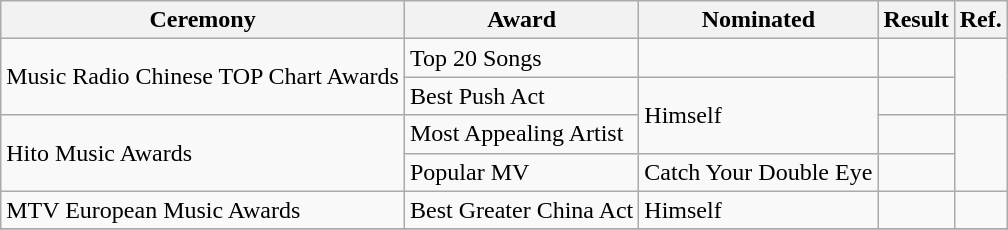<table class="wikitable sortable">
<tr>
<th>Ceremony</th>
<th>Award</th>
<th>Nominated</th>
<th>Result</th>
<th>Ref.</th>
</tr>
<tr>
<td rowspan="2">Music Radio Chinese TOP Chart Awards</td>
<td>Top 20 Songs</td>
<td></td>
<td></td>
<td rowspan="2"></td>
</tr>
<tr>
<td>Best Push Act</td>
<td rowspan="2">Himself</td>
<td></td>
</tr>
<tr>
<td rowspan="2">Hito Music Awards</td>
<td>Most Appealing Artist</td>
<td></td>
<td rowspan="2"></td>
</tr>
<tr>
<td>Popular MV</td>
<td>Catch Your Double Eye</td>
<td></td>
</tr>
<tr>
<td>MTV European Music Awards</td>
<td>Best Greater China Act</td>
<td>Himself</td>
<td></td>
<td></td>
</tr>
<tr>
</tr>
</table>
